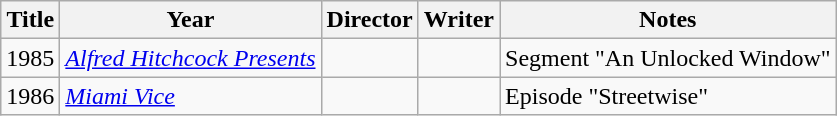<table class="wikitable">
<tr>
<th>Title</th>
<th>Year</th>
<th>Director</th>
<th>Writer</th>
<th>Notes</th>
</tr>
<tr>
<td>1985</td>
<td><em><a href='#'>Alfred Hitchcock Presents</a></em></td>
<td></td>
<td></td>
<td>Segment "An Unlocked Window"</td>
</tr>
<tr>
<td>1986</td>
<td><em><a href='#'>Miami Vice</a></em></td>
<td></td>
<td></td>
<td>Episode "Streetwise"</td>
</tr>
</table>
